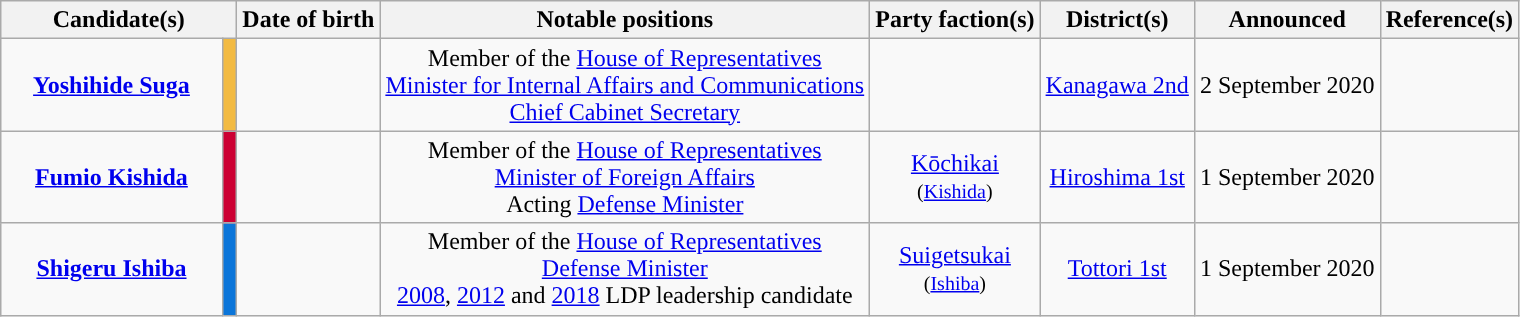<table class="wikitable sortable" style="text-align:center">
<tr>
<th colspan="2" style="width:150px;">Candidate(s)</th>
<th>Date of birth</th>
<th class="unsortable">Notable positions</th>
<th>Party faction(s)</th>
<th>District(s)</th>
<th>Announced</th>
<th class="unsortable">Reference(s)</th>
</tr>
<tr>
<td> <strong><a href='#'>Yoshihide Suga</a></strong></td>
<td style="background:#F2BA42"></td>
<td><br></td>
<td>Member of the <a href='#'>House of Representatives</a> <br><a href='#'>Minister for Internal Affairs and Communications</a> <br><a href='#'>Chief Cabinet Secretary</a> </td>
<td></td>
<td> <a href='#'>Kanagawa 2nd</a></td>
<td>2 September 2020</td>
<td></td>
</tr>
<tr>
<td> <strong><a href='#'>Fumio Kishida</a></strong></td>
<td style="background:#CC0033"></td>
<td><br></td>
<td>Member of the <a href='#'>House of Representatives</a> <br><a href='#'>Minister of Foreign Affairs</a> <br>Acting <a href='#'>Defense Minister</a> </td>
<td><a href='#'>Kōchikai</a><br><small>(<a href='#'>Kishida</a>)</small></td>
<td> <a href='#'>Hiroshima 1st</a></td>
<td>1 September 2020</td>
<td></td>
</tr>
<tr>
<td> <strong><a href='#'>Shigeru Ishiba</a></strong></td>
<td style="background:#0b75d9"></td>
<td><br></td>
<td>Member of the <a href='#'>House of Representatives</a> <br><a href='#'>Defense Minister</a> <br><a href='#'>2008</a>, <a href='#'>2012</a> and <a href='#'>2018</a> LDP leadership candidate</td>
<td><a href='#'>Suigetsukai</a><br><small> (<a href='#'>Ishiba</a>) </small></td>
<td> <a href='#'>Tottori 1st</a></td>
<td>1 September 2020</td>
<td></td>
</tr>
</table>
